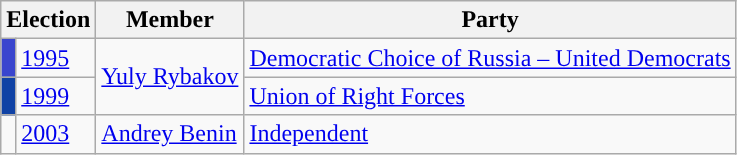<table class="wikitable">
<tr>
<th colspan="2">Election</th>
<th>Member</th>
<th>Party</th>
</tr>
<tr>
<td style="background-color:#3A46CE"></td>
<td><a href='#'>1995</a></td>
<td rowspan=2><a href='#'>Yuly Rybakov</a></td>
<td><a href='#'>Democratic Choice of Russia – United Democrats</a></td>
</tr>
<tr>
<td style="background-color:#1042A5"></td>
<td><a href='#'>1999</a></td>
<td><a href='#'>Union of Right Forces</a></td>
</tr>
<tr>
<td style="background-color:"></td>
<td><a href='#'>2003</a></td>
<td><a href='#'>Andrey Benin</a></td>
<td><a href='#'>Independent</a></td>
</tr>
</table>
